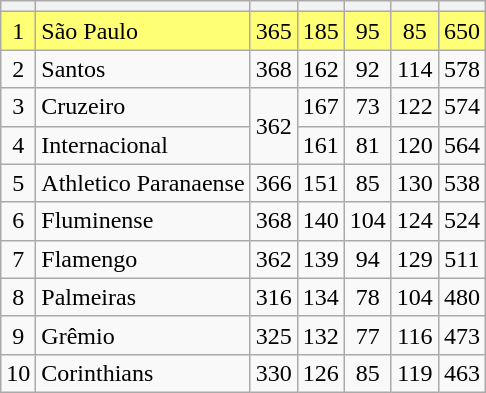<table class="wikitable sortable mw-collapsible" style="text-align:center;">
<tr>
<th></th>
<th></th>
<th></th>
<th></th>
<th></th>
<th></th>
<th></th>
</tr>
<tr style="text-align:center; background:#FFFF75;">
<td>1</td>
<td align="left">São Paulo</td>
<td>365</td>
<td>185</td>
<td>95</td>
<td>85</td>
<td>650</td>
</tr>
<tr>
<td>2</td>
<td align="left">Santos</td>
<td>368</td>
<td>162</td>
<td>92</td>
<td>114</td>
<td>578</td>
</tr>
<tr>
<td>3</td>
<td align="left">Cruzeiro</td>
<td rowspan="2">362</td>
<td>167</td>
<td>73</td>
<td>122</td>
<td>574</td>
</tr>
<tr>
<td>4</td>
<td align="left">Internacional</td>
<td>161</td>
<td>81</td>
<td>120</td>
<td>564</td>
</tr>
<tr>
<td>5</td>
<td align="left">Athletico Paranaense</td>
<td>366</td>
<td>151</td>
<td>85</td>
<td>130</td>
<td>538</td>
</tr>
<tr>
<td>6</td>
<td align="left">Fluminense</td>
<td>368</td>
<td>140</td>
<td>104</td>
<td>124</td>
<td>524</td>
</tr>
<tr>
<td>7</td>
<td align="left">Flamengo</td>
<td>362</td>
<td>139</td>
<td>94</td>
<td>129</td>
<td>511</td>
</tr>
<tr>
<td>8</td>
<td align="left">Palmeiras</td>
<td>316</td>
<td>134</td>
<td>78</td>
<td>104</td>
<td>480</td>
</tr>
<tr>
<td>9</td>
<td align="left">Grêmio</td>
<td>325</td>
<td>132</td>
<td>77</td>
<td>116</td>
<td>473</td>
</tr>
<tr>
<td>10</td>
<td align="left">Corinthians</td>
<td>330</td>
<td>126</td>
<td>85</td>
<td>119</td>
<td>463</td>
</tr>
</table>
